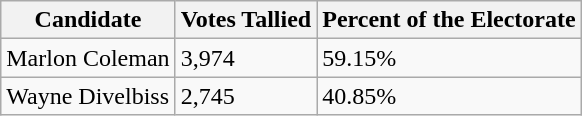<table class="wikitable">
<tr>
<th>Candidate</th>
<th>Votes Tallied</th>
<th>Percent of the Electorate</th>
</tr>
<tr>
<td>Marlon Coleman</td>
<td>3,974</td>
<td>59.15%</td>
</tr>
<tr>
<td>Wayne Divelbiss</td>
<td>2,745</td>
<td>40.85%</td>
</tr>
</table>
